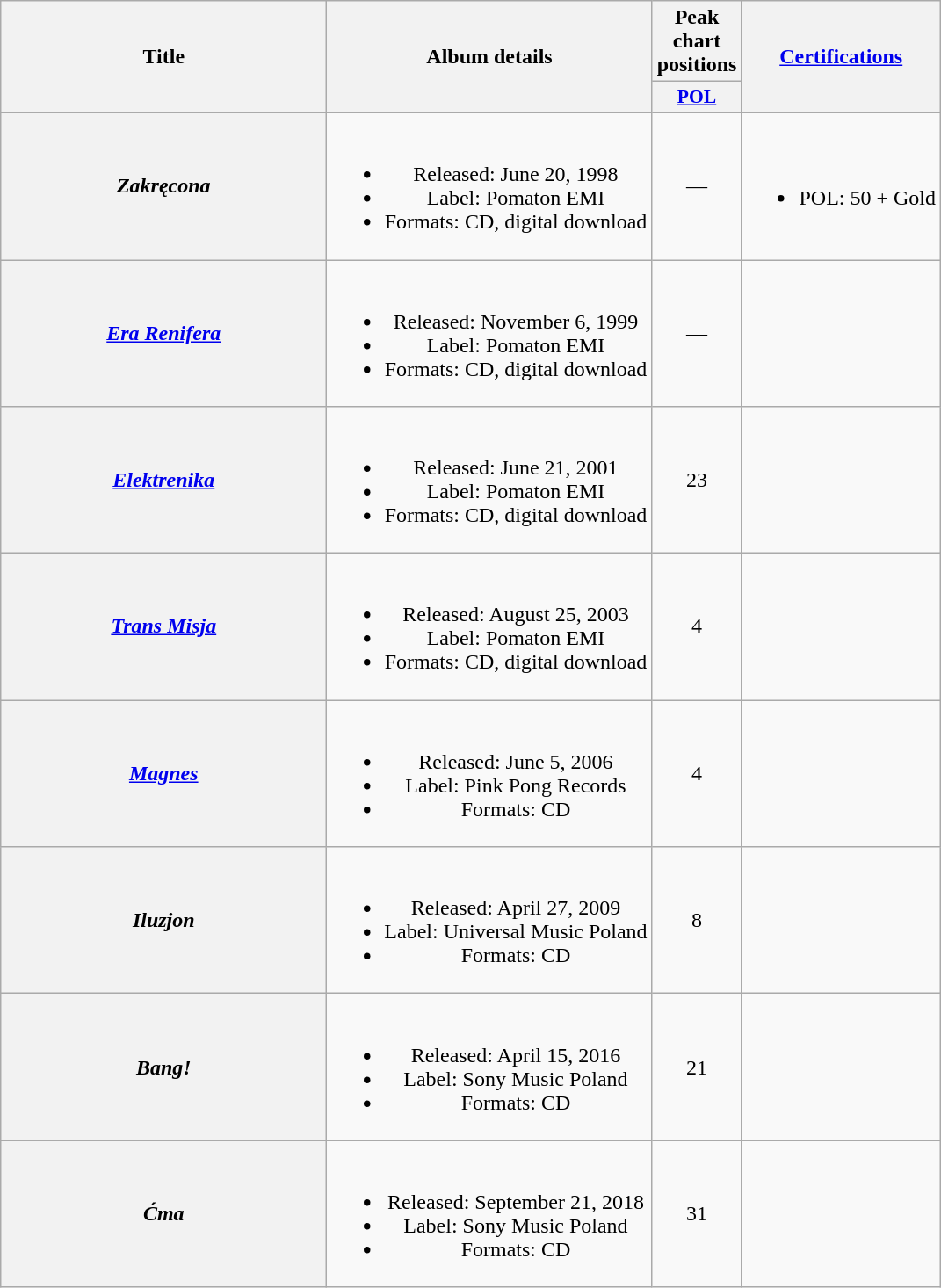<table class="wikitable plainrowheaders" style="text-align:center;">
<tr>
<th scope="col" rowspan="2" style="width:15em;">Title</th>
<th scope="col" rowspan="2">Album details</th>
<th scope="col" colspan="1">Peak chart positions</th>
<th scope="col" rowspan="2"><a href='#'>Certifications</a></th>
</tr>
<tr>
<th scope="col" style="width:3em;font-size:90%;"><a href='#'>POL</a><br></th>
</tr>
<tr>
<th scope="row"><em>Zakręcona</em></th>
<td><br><ul><li>Released: June 20, 1998</li><li>Label: Pomaton EMI</li><li>Formats: CD, digital download</li></ul></td>
<td>—</td>
<td><br><ul><li>POL:  50 + Gold</li></ul></td>
</tr>
<tr>
<th scope="row"><em><a href='#'>Era Renifera</a></em></th>
<td><br><ul><li>Released: November 6, 1999</li><li>Label: Pomaton EMI</li><li>Formats: CD, digital download</li></ul></td>
<td>—</td>
<td></td>
</tr>
<tr>
<th scope="row"><em><a href='#'>Elektrenika</a></em></th>
<td><br><ul><li>Released: June 21, 2001</li><li>Label: Pomaton EMI</li><li>Formats: CD, digital download</li></ul></td>
<td>23</td>
<td></td>
</tr>
<tr>
<th scope="row"><em><a href='#'>Trans Misja</a></em></th>
<td><br><ul><li>Released: August 25, 2003</li><li>Label: Pomaton EMI</li><li>Formats: CD, digital download</li></ul></td>
<td>4</td>
<td></td>
</tr>
<tr>
<th scope="row"><em><a href='#'>Magnes</a></em></th>
<td><br><ul><li>Released: June 5, 2006</li><li>Label: Pink Pong Records</li><li>Formats: CD</li></ul></td>
<td>4</td>
<td></td>
</tr>
<tr>
<th scope="row"><em>Iluzjon</em></th>
<td><br><ul><li>Released: April 27, 2009</li><li>Label: Universal Music Poland</li><li>Formats: CD</li></ul></td>
<td>8</td>
<td></td>
</tr>
<tr>
<th scope="row"><em>Bang!</em></th>
<td><br><ul><li>Released: April 15, 2016</li><li>Label: Sony Music Poland</li><li>Formats: CD</li></ul></td>
<td>21</td>
<td></td>
</tr>
<tr>
<th scope="row"><em>Ćma</em></th>
<td><br><ul><li>Released: September 21, 2018</li><li>Label: Sony Music Poland</li><li>Formats: CD</li></ul></td>
<td>31</td>
<td></td>
</tr>
</table>
